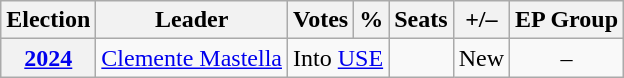<table class="wikitable" style="text-align:center">
<tr>
<th>Election</th>
<th>Leader</th>
<th>Votes</th>
<th>%</th>
<th>Seats</th>
<th>+/–</th>
<th>EP Group</th>
</tr>
<tr>
<th><a href='#'>2024</a></th>
<td><a href='#'>Clemente Mastella</a></td>
<td colspan="2">Into <a href='#'>USE</a></td>
<td></td>
<td>New</td>
<td>–</td>
</tr>
</table>
